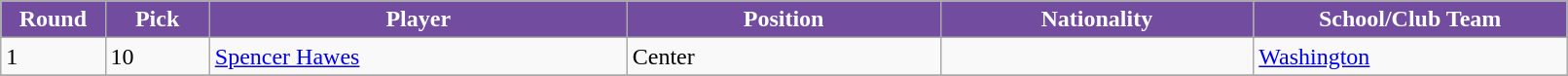<table class="wikitable sortable sortable">
<tr>
<th style="background:#724C9F; color:white;" width="5%">Round</th>
<th style="background:#724C9F; color:white;" width="5%">Pick</th>
<th style="background:#724C9F; color:white;" width="20%">Player</th>
<th style="background:#724C9F; color:white;" width="15%">Position</th>
<th style="background:#724C9F; color:white;" width="15%">Nationality</th>
<th style="background:#724C9F; color:white;" width="15%">School/Club Team</th>
</tr>
<tr>
<td>1</td>
<td>10</td>
<td><a href='#'>Spencer Hawes</a></td>
<td>Center</td>
<td></td>
<td><a href='#'>Washington</a></td>
</tr>
<tr>
</tr>
</table>
